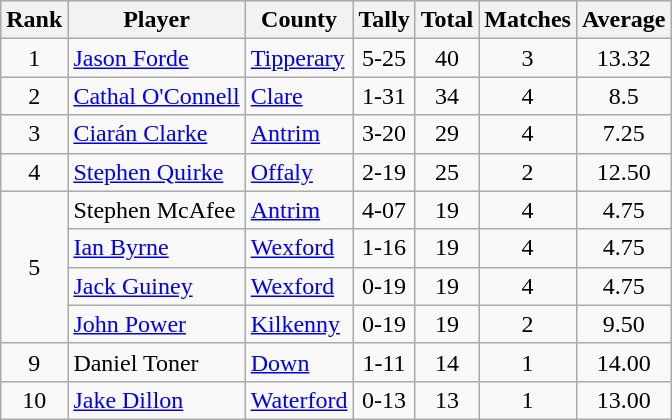<table class="wikitable">
<tr>
<th>Rank</th>
<th>Player</th>
<th>County</th>
<th>Tally</th>
<th>Total</th>
<th>Matches</th>
<th>Average</th>
</tr>
<tr>
<td rowspan=1 align=center>1</td>
<td><a href='#'>Jason Forde</a></td>
<td><a href='#'>Tipperary</a></td>
<td align=center>5-25</td>
<td align=center>40</td>
<td align=center>3</td>
<td align=center>13.32</td>
</tr>
<tr>
<td rowspan=1 align=center>2</td>
<td><a href='#'>Cathal O'Connell</a></td>
<td><a href='#'>Clare</a></td>
<td align=center>1-31</td>
<td align=center>34</td>
<td align=center>4</td>
<td align=center>8.5</td>
</tr>
<tr>
<td rowspan=1 align=center>3</td>
<td><a href='#'>Ciarán Clarke</a></td>
<td><a href='#'>Antrim</a></td>
<td align=center>3-20</td>
<td align=center>29</td>
<td align=center>4</td>
<td align=center>7.25</td>
</tr>
<tr>
<td rowspan=1 align=center>4</td>
<td><a href='#'>Stephen Quirke</a></td>
<td><a href='#'>Offaly</a></td>
<td align=center>2-19</td>
<td align=center>25</td>
<td align=center>2</td>
<td align=center>12.50</td>
</tr>
<tr>
<td rowspan=4 align=center>5</td>
<td>Stephen McAfee</td>
<td><a href='#'>Antrim</a></td>
<td align=center>4-07</td>
<td align=center>19</td>
<td align=center>4</td>
<td align=center>4.75</td>
</tr>
<tr>
<td><a href='#'>Ian Byrne</a></td>
<td><a href='#'>Wexford</a></td>
<td align=center>1-16</td>
<td align=center>19</td>
<td align=center>4</td>
<td align=center>4.75</td>
</tr>
<tr>
<td><a href='#'>Jack Guiney</a></td>
<td><a href='#'>Wexford</a></td>
<td align=center>0-19</td>
<td align=center>19</td>
<td align=center>4</td>
<td align=center>4.75</td>
</tr>
<tr>
<td><a href='#'>John Power</a></td>
<td><a href='#'>Kilkenny</a></td>
<td align=center>0-19</td>
<td align=center>19</td>
<td align=center>2</td>
<td align=center>9.50</td>
</tr>
<tr>
<td rowspan=1 align=center>9</td>
<td>Daniel Toner</td>
<td><a href='#'>Down</a></td>
<td align=center>1-11</td>
<td align=center>14</td>
<td align=center>1</td>
<td align=center>14.00</td>
</tr>
<tr>
<td rowspan=1 align=center>10</td>
<td><a href='#'>Jake Dillon</a></td>
<td><a href='#'>Waterford</a></td>
<td align=center>0-13</td>
<td align=center>13</td>
<td align=center>1</td>
<td align=center>13.00</td>
</tr>
</table>
